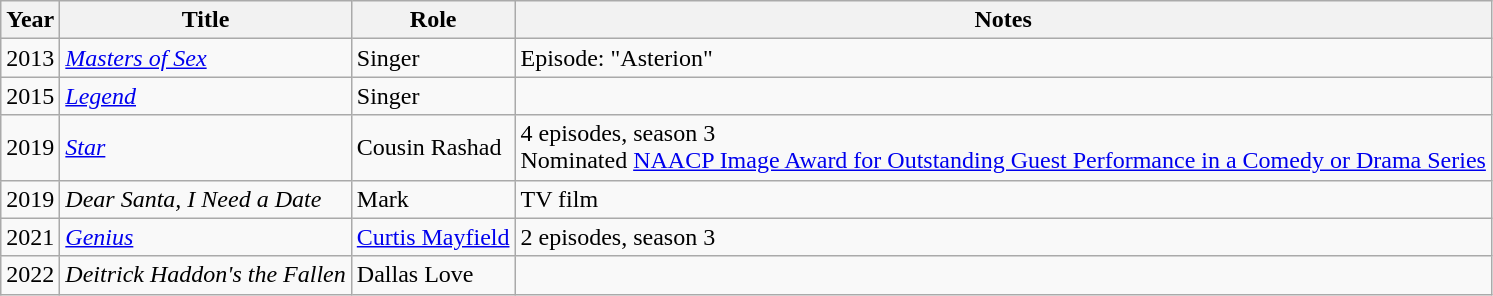<table class="wikitable sortable">
<tr ">
<th>Year</th>
<th>Title</th>
<th>Role</th>
<th>Notes</th>
</tr>
<tr>
<td>2013</td>
<td><em><a href='#'>Masters of Sex</a></em></td>
<td>Singer</td>
<td>Episode: "Asterion"</td>
</tr>
<tr>
<td>2015</td>
<td><em><a href='#'>Legend</a></em></td>
<td>Singer</td>
<td></td>
</tr>
<tr>
<td>2019</td>
<td><em><a href='#'>Star</a></em></td>
<td>Cousin Rashad</td>
<td>4 episodes, season 3<br>Nominated <a href='#'>NAACP Image Award for Outstanding Guest Performance in a Comedy or Drama Series</a></td>
</tr>
<tr>
<td>2019</td>
<td><em>Dear Santa, I Need a Date</em></td>
<td>Mark</td>
<td>TV film</td>
</tr>
<tr>
<td>2021</td>
<td><em><a href='#'>Genius</a></em></td>
<td><a href='#'>Curtis Mayfield</a></td>
<td>2 episodes, season 3</td>
</tr>
<tr>
<td>2022</td>
<td><em>Deitrick Haddon's the Fallen</em></td>
<td>Dallas Love</td>
<td></td>
</tr>
</table>
